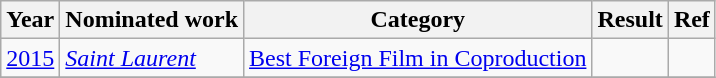<table class="wikitable sortable">
<tr>
<th>Year</th>
<th>Nominated work</th>
<th>Category</th>
<th>Result</th>
<th>Ref</th>
</tr>
<tr>
<td><a href='#'>2015</a></td>
<td><em><a href='#'>Saint Laurent</a></em></td>
<td><a href='#'>Best Foreign Film in Coproduction</a></td>
<td></td>
<td></td>
</tr>
<tr>
</tr>
</table>
